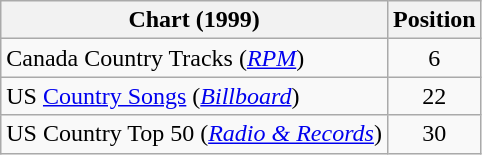<table class="wikitable sortable">
<tr>
<th scope="col">Chart (1999)</th>
<th scope="col">Position</th>
</tr>
<tr>
<td>Canada Country Tracks (<em><a href='#'>RPM</a></em>)</td>
<td align="center">6</td>
</tr>
<tr>
<td>US <a href='#'>Country Songs</a> (<em><a href='#'>Billboard</a></em>)</td>
<td align="center">22</td>
</tr>
<tr>
<td>US Country Top 50 (<em><a href='#'>Radio & Records</a></em>)</td>
<td align="center">30</td>
</tr>
</table>
